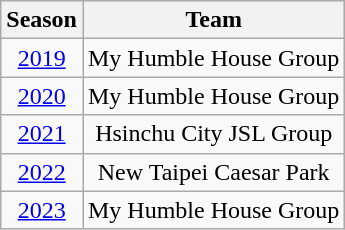<table class="wikitable">
<tr>
<th>Season</th>
<th>Team</th>
</tr>
<tr align="center">
<td><a href='#'>2019</a></td>
<td>My Humble House Group</td>
</tr>
<tr align="center">
<td><a href='#'>2020</a></td>
<td>My Humble House Group</td>
</tr>
<tr align="center">
<td><a href='#'>2021</a></td>
<td>Hsinchu City JSL Group</td>
</tr>
<tr align="center">
<td><a href='#'>2022</a></td>
<td>New Taipei Caesar Park</td>
</tr>
<tr align="center">
<td><a href='#'>2023</a></td>
<td>My Humble House Group</td>
</tr>
</table>
